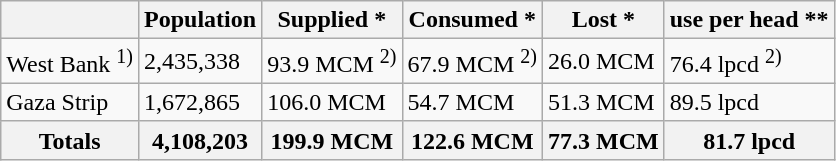<table class="wikitable">
<tr>
<th></th>
<th>Population</th>
<th>Supplied *</th>
<th>Consumed *</th>
<th>Lost *</th>
<th>use per head **</th>
</tr>
<tr>
<td>West Bank <sup>1)</sup></td>
<td>2,435,338</td>
<td>93.9 MCM <sup>2)</sup></td>
<td>67.9 MCM <sup>2)</sup></td>
<td>26.0 MCM</td>
<td>76.4 lpcd <sup>2)</sup></td>
</tr>
<tr>
<td>Gaza Strip</td>
<td>1,672,865</td>
<td>106.0 MCM</td>
<td>54.7 MCM</td>
<td>51.3 MCM</td>
<td>89.5 lpcd</td>
</tr>
<tr>
<th>Totals</th>
<th>4,108,203</th>
<th>199.9 MCM</th>
<th>122.6 MCM</th>
<th>77.3 MCM</th>
<th>81.7 lpcd</th>
</tr>
</table>
